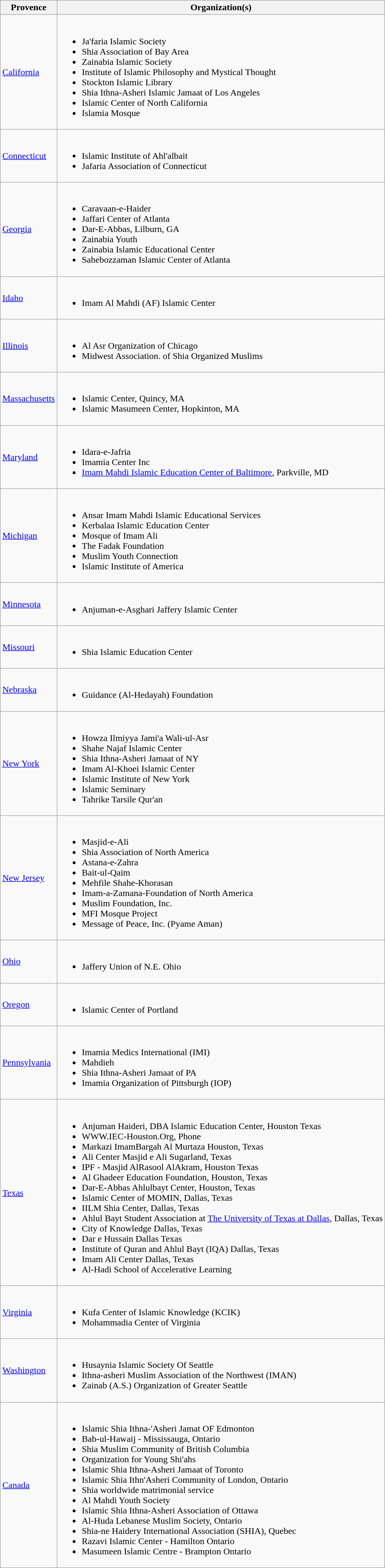<table class="wikitable sortable">
<tr>
<th>Provence</th>
<th>Organization(s)</th>
</tr>
<tr>
<td><a href='#'>California</a></td>
<td><br><ul><li>Ja'faria Islamic Society</li><li>Shia Association of Bay Area</li><li>Zainabia Islamic Society</li><li>Institute of Islamic Philosophy and Mystical Thought</li><li>Stockton Islamic Library</li><li>Shia Ithna-Asheri Islamic Jamaat of Los Angeles</li><li>Islamic Center of North California</li><li>Islamia Mosque</li></ul></td>
</tr>
<tr>
<td><a href='#'>Connecticut</a></td>
<td><br><ul><li>Islamic Institute of Ahl'albait</li><li>Jafaria Association of Connecticut</li></ul></td>
</tr>
<tr>
<td><a href='#'>Georgia</a></td>
<td><br><ul><li>Caravaan-e-Haider</li><li>Jaffari Center of Atlanta</li><li>Dar-E-Abbas, Lilburn, GA</li><li>Zainabia Youth</li><li>Zainabia Islamic Educational Center</li><li>Sahebozzaman Islamic Center of Atlanta</li></ul></td>
</tr>
<tr>
<td><a href='#'>Idaho</a></td>
<td><br><ul><li>Imam Al Mahdi (AF) Islamic Center</li></ul></td>
</tr>
<tr>
<td><a href='#'>Illinois</a></td>
<td><br><ul><li>Al Asr Organization of Chicago</li><li>Midwest Association. of Shia Organized Muslims</li></ul></td>
</tr>
<tr>
<td><a href='#'>Massachusetts</a></td>
<td><br><ul><li>Islamic Center, Quincy, MA</li><li>Islamic Masumeen Center, Hopkinton, MA</li></ul></td>
</tr>
<tr>
<td><a href='#'>Maryland</a></td>
<td><br><ul><li>Idara-e-Jafria</li><li>Imamia Center Inc</li><li><a href='#'>Imam Mahdi Islamic Education Center of Baltimore</a>, Parkville, MD</li></ul></td>
</tr>
<tr>
<td><a href='#'>Michigan</a></td>
<td><br><ul><li>Ansar Imam Mahdi Islamic Educational Services</li><li>Kerbalaa Islamic Education Center</li><li>Mosque of Imam Ali</li><li>The Fadak Foundation</li><li>Muslim Youth Connection</li><li>Islamic Institute of America</li></ul></td>
</tr>
<tr>
<td><a href='#'>Minnesota</a></td>
<td><br><ul><li>Anjuman-e-Asghari Jaffery Islamic Center</li></ul></td>
</tr>
<tr>
<td><a href='#'>Missouri</a></td>
<td><br><ul><li>Shia Islamic Education Center</li></ul></td>
</tr>
<tr>
<td><a href='#'>Nebraska</a></td>
<td><br><ul><li>Guidance (Al-Hedayah) Foundation</li></ul></td>
</tr>
<tr>
<td><a href='#'>New York</a></td>
<td><br><ul><li>Howza Ilmiyya Jami'a Wali-ul-Asr</li><li>Shahe Najaf Islamic Center</li><li>Shia Ithna-Asheri Jamaat of NY</li><li>Imam Al-Khoei Islamic Center</li><li>Islamic Institute of New York</li><li>Islamic Seminary</li><li>Tahrike Tarsile Qur'an</li></ul></td>
</tr>
<tr>
<td><a href='#'>New Jersey</a></td>
<td><br><ul><li>Masjid-e-Ali</li><li>Shia Association of North America</li><li>Astana-e-Zahra</li><li>Bait-ul-Qaim</li><li>Mehfile Shahe-Khorasan</li><li>Imam-a-Zamana-Foundation of  North America</li><li>Muslim Foundation, Inc.</li><li>MFI Mosque Project</li><li>Message of Peace, Inc. (Pyame Aman)</li></ul></td>
</tr>
<tr>
<td><a href='#'>Ohio</a></td>
<td><br><ul><li>Jaffery Union of N.E. Ohio</li></ul></td>
</tr>
<tr>
<td><a href='#'>Oregon</a></td>
<td><br><ul><li>Islamic Center of Portland</li></ul></td>
</tr>
<tr>
<td><a href='#'>Pennsylvania</a></td>
<td><br><ul><li>Imamia Medics International (IMI)</li><li>Mahdieh</li><li>Shia Ithna-Asheri Jamaat of PA</li><li>Imamia Organization of Pittsburgh (IOP)</li></ul></td>
</tr>
<tr>
<td><a href='#'>Texas</a></td>
<td><br><ul><li>Anjuman Haideri, DBA Islamic Education Center, Houston Texas</li><li>WWW.IEC-Houston.Org, Phone</li><li>Markazi ImamBargah Al Murtaza Houston, Texas</li><li>Ali Center Masjid e Ali Sugarland, Texas</li><li>IPF - Masjid AlRasool AlAkram, Houston Texas</li><li>Al Ghadeer Education Foundation, Houston, Texas</li><li>Dar-E-Abbas Ahlulbayt Center, Houston, Texas</li><li>Islamic Center of MOMIN, Dallas, Texas</li><li>IILM Shia Center, Dallas, Texas</li><li>Ahlul Bayt Student Association at <a href='#'>The University of Texas at Dallas</a>, Dallas, Texas</li><li>City of Knowledge Dallas, Texas</li><li>Dar e Hussain Dallas Texas</li><li>Institute of Quran and Ahlul Bayt (IQA) Dallas, Texas</li><li>Imam Ali Center Dallas, Texas</li><li>Al-Hadi School of Accelerative Learning</li></ul></td>
</tr>
<tr>
<td><a href='#'>Virginia</a></td>
<td><br><ul><li>Kufa Center of Islamic Knowledge (KCIK)</li><li>Mohammadia Center of Virginia</li></ul></td>
</tr>
<tr>
<td><a href='#'>Washington</a></td>
<td><br><ul><li>Husaynia Islamic Society Of Seattle</li><li>Ithna-asheri Muslim Association of the Northwest (IMAN)</li><li>Zainab (A.S.) Organization of Greater Seattle</li></ul></td>
</tr>
<tr>
<td><a href='#'>Canada</a></td>
<td><br><ul><li>Islamic Shia Ithna-'Asheri Jamat OF Edmonton</li><li>Bab-ul-Hawaij - Mississauga, Ontario</li><li>Shia Muslim Community of British Columbia</li><li>Organization for Young Shi'ahs</li><li>Islamic Shia Ithna-Asheri Jamaat of Toronto</li><li>Islamic Shia Ithn'Asheri Community of London, Ontario</li><li>Shia worldwide matrimonial service</li><li>Al Mahdi Youth Society</li><li>Islamic Shia Ithna-Asheri Association of Ottawa</li><li>Al-Huda Lebanese Muslim Society, Ontario</li><li>Shia-ne Haidery International Association (SHIA), Quebec</li><li>Razavi Islamic Center - Hamilton Ontario</li><li>Masumeen Islamic Centre - Brampton Ontario</li></ul></td>
</tr>
</table>
